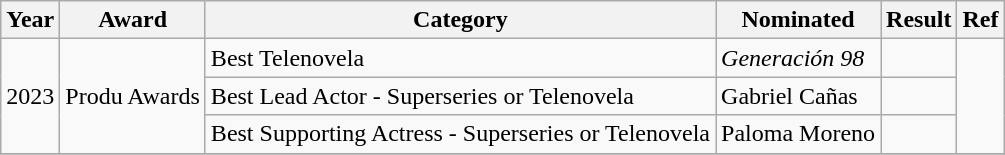<table class="wikitable plainrowheaders">
<tr>
<th scope="col">Year</th>
<th scope="col">Award</th>
<th scope="col">Category</th>
<th scope="col">Nominated</th>
<th scope="col">Result</th>
<th scope="col">Ref</th>
</tr>
<tr>
<td rowspan="3">2023</td>
<td rowspan="3">Produ Awards</td>
<td>Best Telenovela</td>
<td><em>Generación 98</em></td>
<td></td>
<td align="center" rowspan="3"></td>
</tr>
<tr>
<td>Best Lead Actor - Superseries or Telenovela</td>
<td>Gabriel Cañas</td>
<td></td>
</tr>
<tr>
<td>Best Supporting Actress - Superseries or Telenovela</td>
<td>Paloma Moreno</td>
<td></td>
</tr>
<tr>
</tr>
</table>
